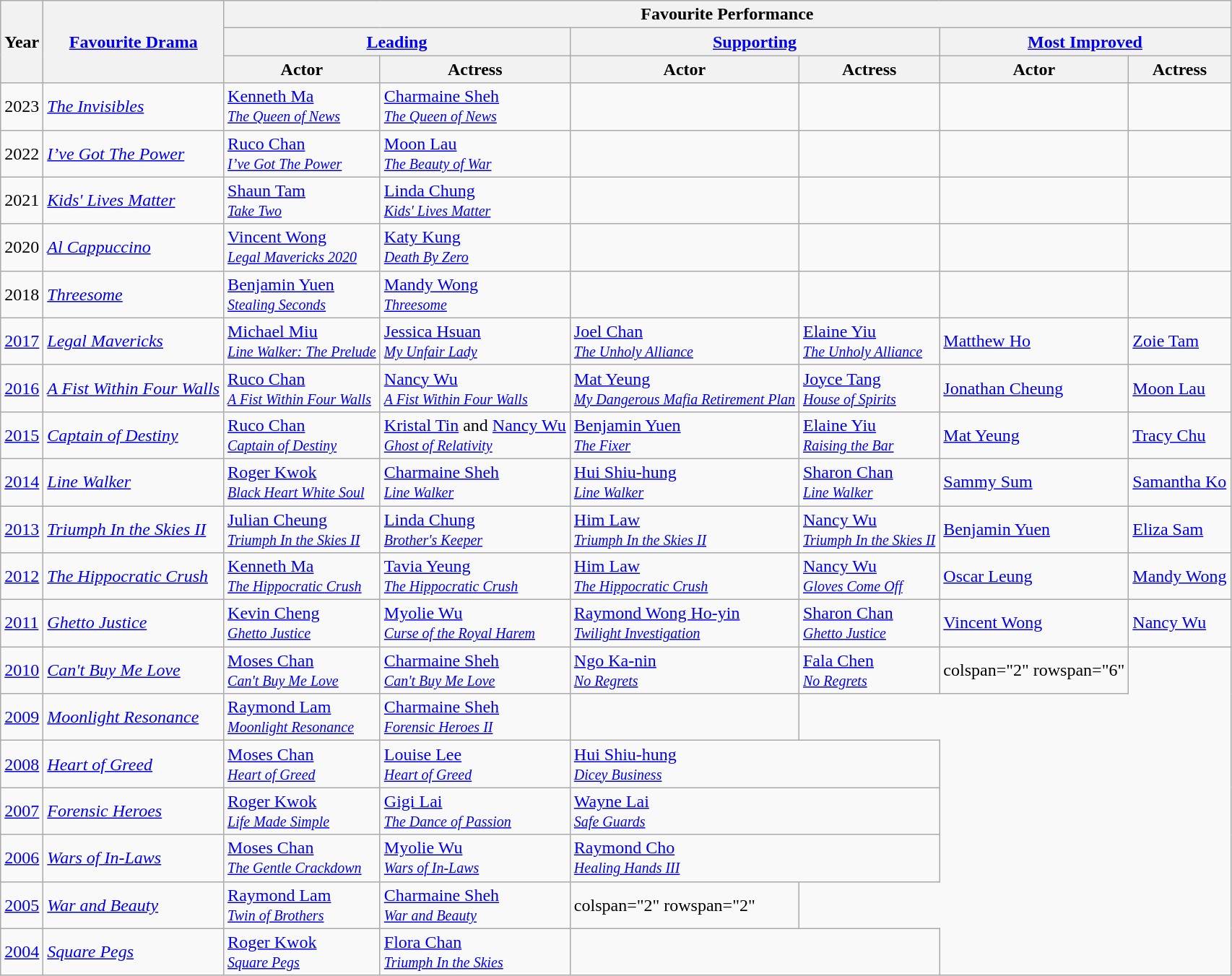<table class="wikitable">
<tr>
<th rowspan="3">Year</th>
<th rowspan="3"><a href='#'>Favourite Drama</a></th>
<th colspan="6">Favourite Performance</th>
</tr>
<tr>
<th colspan="2"><a href='#'>Leading</a></th>
<th colspan="2"><a href='#'>Supporting</a></th>
<th colspan="2"><a href='#'>Most Improved</a></th>
</tr>
<tr>
<th>Actor</th>
<th>Actress</th>
<th>Actor</th>
<th>Actress</th>
<th>Actor</th>
<th>Actress</th>
</tr>
<tr>
<td>2023</td>
<td><em><a href='#'>The Invisibles</a></em></td>
<td><a href='#'>Kenneth Ma</a><br><small><em><a href='#'>The Queen of News</a></em></small></td>
<td><a href='#'>Charmaine Sheh</a><br><small><em><a href='#'>The Queen of News</a></em></small></td>
<td></td>
<td></td>
<td></td>
<td></td>
</tr>
<tr>
<td>2022</td>
<td><em><a href='#'>I’ve Got The Power</a></em></td>
<td><a href='#'>Ruco Chan</a><br><small><em><a href='#'>I’ve Got The Power</a></em></small></td>
<td><a href='#'>Moon Lau</a><br><small><em><a href='#'>The Beauty of War</a></em></small></td>
<td></td>
<td></td>
<td></td>
<td></td>
</tr>
<tr>
<td>2021</td>
<td><em><a href='#'>Kids' Lives Matter</a></em></td>
<td><a href='#'>Shaun Tam</a><br><small><em><a href='#'>Take Two</a></em></small></td>
<td><a href='#'>Linda Chung</a><br><small><em><a href='#'>Kids' Lives Matter</a></em></small></td>
<td></td>
<td></td>
<td></td>
<td></td>
</tr>
<tr>
<td>2020</td>
<td><em><a href='#'>Al Cappuccino</a></em></td>
<td><a href='#'>Vincent Wong</a><br><small><em><a href='#'>Legal Mavericks 2020</a></em></small></td>
<td><a href='#'>Katy Kung</a><br><small><em><a href='#'>Death By Zero</a></em></small></td>
<td></td>
<td></td>
<td></td>
<td></td>
</tr>
<tr>
<td>2018</td>
<td><em><a href='#'>Threesome</a></em></td>
<td><a href='#'>Benjamin Yuen</a><br><small><em><a href='#'>Stealing Seconds</a></em></small></td>
<td><a href='#'>Mandy Wong</a><br><small><em><a href='#'>Threesome</a></em></small></td>
<td></td>
<td></td>
<td></td>
<td></td>
</tr>
<tr>
<td><a href='#'>2017</a></td>
<td><em><a href='#'>Legal Mavericks</a></em></td>
<td><a href='#'>Michael Miu</a><br><small><em><a href='#'>Line Walker: The Prelude</a></em></small></td>
<td><a href='#'>Jessica Hsuan</a><br><small><em><a href='#'>My Unfair Lady</a></em></small></td>
<td><a href='#'>Joel Chan</a><br><small><em><a href='#'>The Unholy Alliance</a></em></small></td>
<td><a href='#'>Elaine Yiu</a><br><small><em><a href='#'>The Unholy Alliance</a></em></small></td>
<td><a href='#'>Matthew Ho</a></td>
<td><a href='#'>Zoie Tam</a></td>
</tr>
<tr>
<td><a href='#'>2016</a></td>
<td><em><a href='#'>A Fist Within Four Walls</a></em></td>
<td><a href='#'>Ruco Chan</a><br><small><em><a href='#'>A Fist Within Four Walls</a></em></small></td>
<td><a href='#'>Nancy Wu</a><br><small><em><a href='#'>A Fist Within Four Walls</a></em></small></td>
<td><a href='#'>Mat Yeung</a><br><small><em><a href='#'>My Dangerous Mafia Retirement Plan</a></em></small></td>
<td><a href='#'>Joyce Tang</a><br><small><em><a href='#'>House of Spirits</a></em></small></td>
<td><a href='#'>Jonathan Cheung</a></td>
<td><a href='#'>Moon Lau</a></td>
</tr>
<tr>
<td><a href='#'>2015</a></td>
<td><em><a href='#'>Captain of Destiny</a></em></td>
<td><a href='#'>Ruco Chan</a><br><small><em><a href='#'>Captain of Destiny</a></em></small></td>
<td><a href='#'>Kristal Tin</a> and <a href='#'>Nancy Wu</a><br><small><em><a href='#'>Ghost of Relativity</a></em></small></td>
<td><a href='#'>Benjamin Yuen</a><br><small><em><a href='#'>The Fixer</a></em></small></td>
<td><a href='#'>Elaine Yiu</a><br><small><em><a href='#'>Raising the Bar</a></em></small></td>
<td><a href='#'>Mat Yeung</a></td>
<td><a href='#'>Tracy Chu</a></td>
</tr>
<tr>
<td><a href='#'>2014</a></td>
<td><em><a href='#'>Line Walker</a></em></td>
<td><a href='#'>Roger Kwok</a><br><small><em><a href='#'>Black Heart White Soul</a></em></small></td>
<td><a href='#'>Charmaine Sheh</a><br><small><em><a href='#'>Line Walker</a></em></small></td>
<td><a href='#'>Hui Shiu-hung</a><br><small><em><a href='#'>Line Walker</a></em></small></td>
<td><a href='#'>Sharon Chan</a><br><small><em><a href='#'>Line Walker</a></em></small></td>
<td><a href='#'>Sammy Sum</a></td>
<td><a href='#'>Samantha Ko</a></td>
</tr>
<tr>
<td><a href='#'>2013</a></td>
<td><em><a href='#'>Triumph In the Skies II</a></em></td>
<td><a href='#'>Julian Cheung</a><br><small><em><a href='#'>Triumph In the Skies II</a></em></small></td>
<td><a href='#'>Linda Chung</a><br><small><em><a href='#'>Brother's Keeper</a></em></small></td>
<td><a href='#'>Him Law</a><br><small><em><a href='#'>Triumph In the Skies II</a></em></small></td>
<td><a href='#'>Nancy Wu</a><br><small><em><a href='#'>Triumph In the Skies II</a></em></small></td>
<td><a href='#'>Benjamin Yuen</a></td>
<td><a href='#'>Eliza Sam</a></td>
</tr>
<tr>
<td><a href='#'>2012</a></td>
<td><em><a href='#'>The Hippocratic Crush</a></em></td>
<td><a href='#'>Kenneth Ma</a><br><small><em><a href='#'>The Hippocratic Crush</a></em></small></td>
<td><a href='#'>Tavia Yeung</a><br><small><em><a href='#'>The Hippocratic Crush</a></em></small></td>
<td><a href='#'>Him Law</a><br><small><em><a href='#'>The Hippocratic Crush</a></em></small></td>
<td><a href='#'>Nancy Wu</a><br><small><em><a href='#'>Gloves Come Off</a></em></small></td>
<td><a href='#'>Oscar Leung</a></td>
<td><a href='#'>Mandy Wong</a></td>
</tr>
<tr>
<td><a href='#'>2011</a></td>
<td><em><a href='#'>Ghetto Justice</a></em></td>
<td><a href='#'>Kevin Cheng</a><br><small><em><a href='#'>Ghetto Justice</a></em></small></td>
<td><a href='#'>Myolie Wu</a><br><small><em><a href='#'>Curse of the Royal Harem</a></em></small></td>
<td><a href='#'>Raymond Wong Ho-yin</a><br><small><em><a href='#'>Twilight Investigation</a></em></small></td>
<td><a href='#'>Sharon Chan</a><br><small><em><a href='#'>Ghetto Justice</a></em></small></td>
<td><a href='#'>Vincent Wong</a></td>
<td><a href='#'>Nancy Wu</a></td>
</tr>
<tr>
<td><a href='#'>2010</a></td>
<td><em><a href='#'>Can't Buy Me Love</a></em></td>
<td><a href='#'>Moses Chan</a><br><small><em><a href='#'>Can't Buy Me Love</a></em></small></td>
<td><a href='#'>Charmaine Sheh</a><br><small><em><a href='#'>Can't Buy Me Love</a></em></small></td>
<td><a href='#'>Ngo Ka-nin</a><br><small><em><a href='#'>No Regrets</a></em></small></td>
<td><a href='#'>Fala Chen</a><br><small><em><a href='#'>No Regrets</a></em></small></td>
<td>colspan="2" rowspan="6" </td>
</tr>
<tr>
<td><a href='#'>2009</a></td>
<td><em><a href='#'>Moonlight Resonance</a></em></td>
<td><a href='#'>Raymond Lam</a><br><small><em><a href='#'>Moonlight Resonance</a></em></small></td>
<td><a href='#'>Charmaine Sheh</a><br><small><em><a href='#'>Forensic Heroes II</a></em></small></td>
<td></td>
</tr>
<tr>
<td><a href='#'>2008</a></td>
<td><em><a href='#'>Heart of Greed</a></em></td>
<td><a href='#'>Moses Chan</a><br><small><em><a href='#'>Heart of Greed</a></em></small></td>
<td><a href='#'>Louise Lee</a><br><small><em><a href='#'>Heart of Greed</a></em></small></td>
<td colspan="2"><a href='#'>Hui Shiu-hung</a><br><small><em><a href='#'>Dicey Business</a></em></small></td>
</tr>
<tr>
<td><a href='#'>2007</a></td>
<td><em><a href='#'>Forensic Heroes</a></em></td>
<td><a href='#'>Roger Kwok</a><br><small><em><a href='#'>Life Made Simple</a></em></small></td>
<td><a href='#'>Gigi Lai</a><br><small><em><a href='#'>The Dance of Passion</a></em></small></td>
<td colspan="2"><a href='#'>Wayne Lai</a><br><small><em><a href='#'>Safe Guards</a></em></small></td>
</tr>
<tr>
<td><a href='#'>2006</a></td>
<td><em><a href='#'>Wars of In-Laws</a></em></td>
<td><a href='#'>Moses Chan</a><br><small><em><a href='#'>The Gentle Crackdown</a></em></small></td>
<td><a href='#'>Myolie Wu</a><br><small><em><a href='#'>Wars of In-Laws</a></em></small></td>
<td colspan="2"><a href='#'>Raymond Cho</a><br><small><em><a href='#'>Healing Hands III</a></em></small></td>
</tr>
<tr>
<td><a href='#'>2005</a></td>
<td><em><a href='#'>War and Beauty</a></em></td>
<td><a href='#'>Raymond Lam</a><br><small><em><a href='#'>Twin of Brothers</a></em></small></td>
<td><a href='#'>Charmaine Sheh</a><br><small><em><a href='#'>War and Beauty</a></em></small></td>
<td>colspan="2" rowspan="2" </td>
</tr>
<tr>
<td><a href='#'>2004</a></td>
<td><em><a href='#'>Square Pegs</a></em></td>
<td><a href='#'>Roger Kwok</a><br><small><em><a href='#'>Square Pegs</a></em></small></td>
<td><a href='#'>Flora Chan</a><br><small><em><a href='#'>Triumph In the Skies</a></em></small></td>
<td colspan="2"></td>
</tr>
</table>
